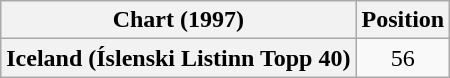<table class="wikitable plainrowheaders" style="text-align:center">
<tr>
<th scope="col">Chart (1997)</th>
<th scope="col">Position</th>
</tr>
<tr>
<th scope="row">Iceland (Íslenski Listinn Topp 40)</th>
<td>56</td>
</tr>
</table>
